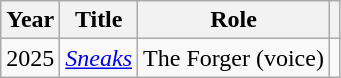<table class="wikitable sortable">
<tr>
<th>Year</th>
<th>Title</th>
<th>Role</th>
<th></th>
</tr>
<tr>
<td>2025</td>
<td><em><a href='#'>Sneaks</a></em></td>
<td>The Forger (voice)</td>
<td></td>
</tr>
</table>
